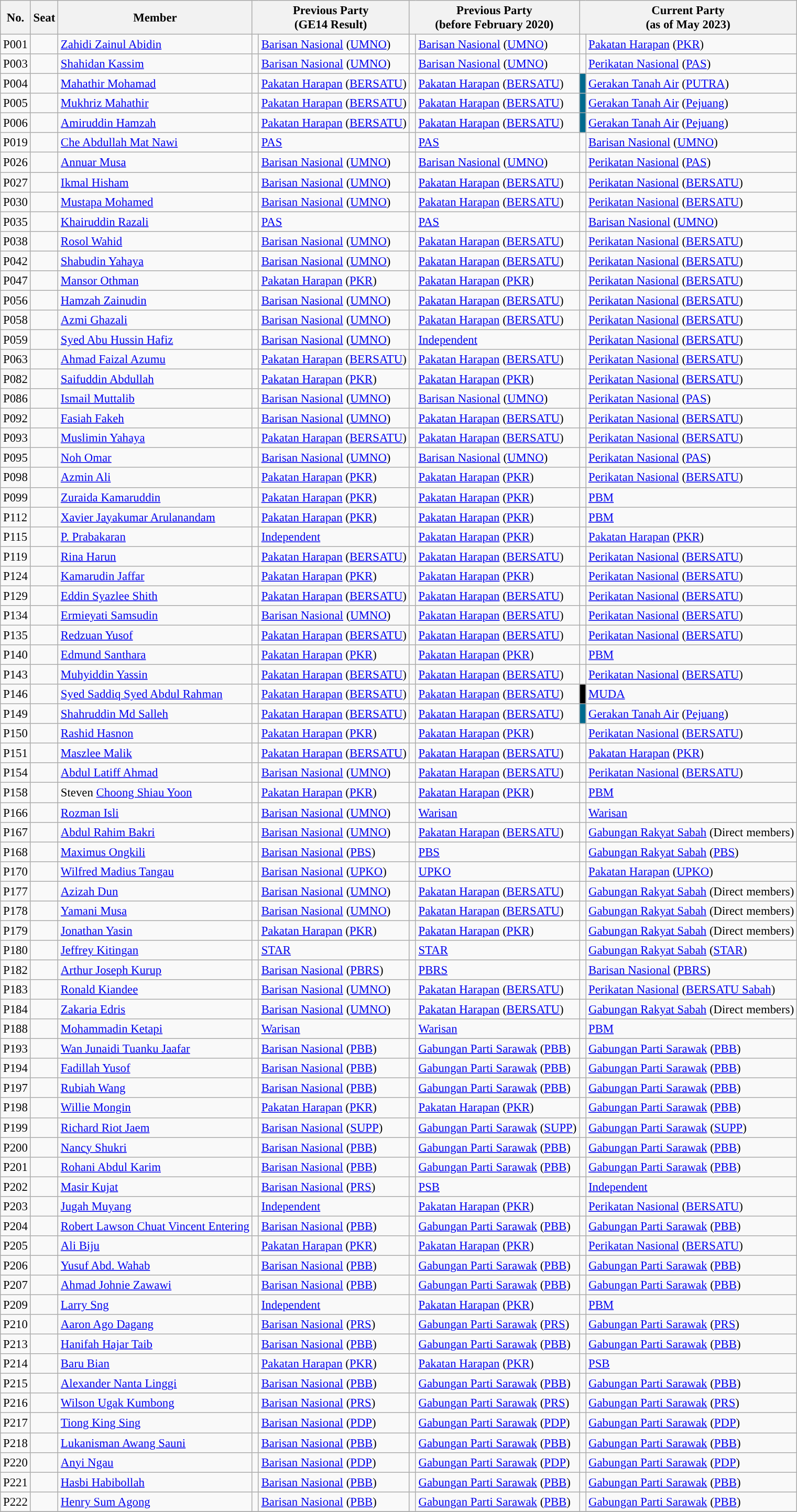<table class="wikitable sortable mw-collapsible mw-collapsed" style="font-size:95%;">
<tr>
<th scope="col">No.</th>
<th scope="col">Seat</th>
<th scope="col">Member</th>
<th colspan="2" scope="col">Previous Party<br>(GE14 Result)</th>
<th colspan="2" scope="col">Previous Party<br>(before February 2020)</th>
<th colspan="2" scope="col">Current Party<br>(as of May 2023)</th>
</tr>
<tr>
<td>P001</td>
<td> </td>
<td><a href='#'>Zahidi Zainul Abidin</a></td>
<td width="1"></td>
<td><a href='#'>Barisan Nasional</a> (<a href='#'>UMNO</a>)</td>
<td width="1"></td>
<td><a href='#'>Barisan Nasional</a> (<a href='#'>UMNO</a>)</td>
<td width="1"></td>
<td><a href='#'>Pakatan Harapan</a> (<a href='#'>PKR</a>)</td>
</tr>
<tr>
<td>P003</td>
<td> </td>
<td><a href='#'>Shahidan Kassim</a></td>
<td width="1"></td>
<td><a href='#'>Barisan Nasional</a> (<a href='#'>UMNO</a>)</td>
<td width="1"></td>
<td><a href='#'>Barisan Nasional</a> (<a href='#'>UMNO</a>)</td>
<td width="1"></td>
<td><a href='#'>Perikatan Nasional</a> (<a href='#'>PAS</a>)</td>
</tr>
<tr>
<td>P004</td>
<td> </td>
<td><a href='#'>Mahathir Mohamad</a></td>
<td width="1"></td>
<td><a href='#'>Pakatan Harapan</a> (<a href='#'>BERSATU</a>)</td>
<td width="1"></td>
<td><a href='#'>Pakatan Harapan</a> (<a href='#'>BERSATU</a>)</td>
<td width="1" bgcolor="#006a8e"></td>
<td><a href='#'>Gerakan Tanah Air</a> (<a href='#'>PUTRA</a>)</td>
</tr>
<tr>
<td>P005</td>
<td> </td>
<td><a href='#'>Mukhriz Mahathir</a></td>
<td width="1"></td>
<td><a href='#'>Pakatan Harapan</a> (<a href='#'>BERSATU</a>)</td>
<td width="1"></td>
<td><a href='#'>Pakatan Harapan</a> (<a href='#'>BERSATU</a>)</td>
<td width="1" bgcolor="#006a8e"></td>
<td><a href='#'>Gerakan Tanah Air</a> (<a href='#'>Pejuang</a>)</td>
</tr>
<tr>
<td>P006</td>
<td> </td>
<td><a href='#'>Amiruddin Hamzah</a></td>
<td width="1"></td>
<td><a href='#'>Pakatan Harapan</a> (<a href='#'>BERSATU</a>)</td>
<td width="1"></td>
<td><a href='#'>Pakatan Harapan</a> (<a href='#'>BERSATU</a>)</td>
<td width="1" bgcolor="#006a8e"></td>
<td><a href='#'>Gerakan Tanah Air</a> (<a href='#'>Pejuang</a>)</td>
</tr>
<tr>
<td>P019</td>
<td> </td>
<td><a href='#'>Che Abdullah Mat Nawi</a></td>
<td width="1"></td>
<td><a href='#'>PAS</a></td>
<td width="1"></td>
<td><a href='#'>PAS</a></td>
<td width="1"></td>
<td><a href='#'>Barisan Nasional</a> (<a href='#'>UMNO</a>)</td>
</tr>
<tr>
<td>P026</td>
<td> </td>
<td><a href='#'>Annuar Musa</a></td>
<td width="1"></td>
<td><a href='#'>Barisan Nasional</a> (<a href='#'>UMNO</a>)</td>
<td width="1"></td>
<td><a href='#'>Barisan Nasional</a> (<a href='#'>UMNO</a>)</td>
<td width="1"></td>
<td><a href='#'>Perikatan Nasional</a> (<a href='#'>PAS</a>)</td>
</tr>
<tr>
<td>P027</td>
<td> </td>
<td><a href='#'>Ikmal Hisham</a></td>
<td width="1"></td>
<td><a href='#'>Barisan Nasional</a> (<a href='#'>UMNO</a>)</td>
<td width="1"></td>
<td><a href='#'>Pakatan Harapan</a> (<a href='#'>BERSATU</a>)</td>
<td width="1"></td>
<td><a href='#'>Perikatan Nasional</a> (<a href='#'>BERSATU</a>)</td>
</tr>
<tr>
<td>P030</td>
<td> </td>
<td><a href='#'>Mustapa Mohamed</a></td>
<td width="1"></td>
<td><a href='#'>Barisan Nasional</a> (<a href='#'>UMNO</a>)</td>
<td width="1"></td>
<td><a href='#'>Pakatan Harapan</a> (<a href='#'>BERSATU</a>)</td>
<td width="1"></td>
<td><a href='#'>Perikatan Nasional</a> (<a href='#'>BERSATU</a>)</td>
</tr>
<tr>
<td>P035</td>
<td> </td>
<td><a href='#'>Khairuddin Razali</a></td>
<td width="1"></td>
<td><a href='#'>PAS</a></td>
<td width="1"></td>
<td><a href='#'>PAS</a></td>
<td width="1"></td>
<td><a href='#'>Barisan Nasional</a> (<a href='#'>UMNO</a>)</td>
</tr>
<tr>
<td>P038</td>
<td> </td>
<td><a href='#'>Rosol Wahid</a></td>
<td width="1"></td>
<td><a href='#'>Barisan Nasional</a> (<a href='#'>UMNO</a>)</td>
<td width="1"></td>
<td><a href='#'>Pakatan Harapan</a> (<a href='#'>BERSATU</a>)</td>
<td width="1"></td>
<td><a href='#'>Perikatan Nasional</a> (<a href='#'>BERSATU</a>)</td>
</tr>
<tr>
<td>P042</td>
<td> </td>
<td><a href='#'>Shabudin Yahaya</a></td>
<td width="1"></td>
<td><a href='#'>Barisan Nasional</a> (<a href='#'>UMNO</a>)</td>
<td width="1"></td>
<td><a href='#'>Pakatan Harapan</a> (<a href='#'>BERSATU</a>)</td>
<td width="1"></td>
<td><a href='#'>Perikatan Nasional</a> (<a href='#'>BERSATU</a>)</td>
</tr>
<tr>
<td>P047</td>
<td> </td>
<td><a href='#'>Mansor Othman</a></td>
<td width="1"></td>
<td><a href='#'>Pakatan Harapan</a> (<a href='#'>PKR</a>)</td>
<td width="1"></td>
<td><a href='#'>Pakatan Harapan</a> (<a href='#'>PKR</a>)</td>
<td width="1"></td>
<td><a href='#'>Perikatan Nasional</a> (<a href='#'>BERSATU</a>)</td>
</tr>
<tr>
<td>P056</td>
<td> </td>
<td><a href='#'>Hamzah Zainudin</a></td>
<td width="1"></td>
<td><a href='#'>Barisan Nasional</a> (<a href='#'>UMNO</a>)</td>
<td width="1"></td>
<td><a href='#'>Pakatan Harapan</a> (<a href='#'>BERSATU</a>)</td>
<td width="1"></td>
<td><a href='#'>Perikatan Nasional</a> (<a href='#'>BERSATU</a>)</td>
</tr>
<tr>
<td>P058</td>
<td> </td>
<td><a href='#'>Azmi Ghazali</a></td>
<td width="1"></td>
<td><a href='#'>Barisan Nasional</a> (<a href='#'>UMNO</a>)</td>
<td width="1"></td>
<td><a href='#'>Pakatan Harapan</a> (<a href='#'>BERSATU</a>)</td>
<td width="1"></td>
<td><a href='#'>Perikatan Nasional</a> (<a href='#'>BERSATU</a>)</td>
</tr>
<tr>
<td>P059</td>
<td> </td>
<td><a href='#'>Syed Abu Hussin Hafiz</a></td>
<td width="1"></td>
<td><a href='#'>Barisan Nasional</a> (<a href='#'>UMNO</a>)</td>
<td width="1"></td>
<td><a href='#'>Independent</a></td>
<td width="1"></td>
<td><a href='#'>Perikatan Nasional</a> (<a href='#'>BERSATU</a>)</td>
</tr>
<tr>
<td>P063</td>
<td> </td>
<td><a href='#'>Ahmad Faizal Azumu</a></td>
<td width="1"></td>
<td><a href='#'>Pakatan Harapan</a> (<a href='#'>BERSATU</a>)</td>
<td width="1"></td>
<td><a href='#'>Pakatan Harapan</a> (<a href='#'>BERSATU</a>)</td>
<td width="1"></td>
<td><a href='#'>Perikatan Nasional</a> (<a href='#'>BERSATU</a>)</td>
</tr>
<tr>
<td>P082</td>
<td> </td>
<td><a href='#'>Saifuddin Abdullah</a></td>
<td width="1"></td>
<td><a href='#'>Pakatan Harapan</a> (<a href='#'>PKR</a>)</td>
<td width="1"></td>
<td><a href='#'>Pakatan Harapan</a> (<a href='#'>PKR</a>)</td>
<td width="1"></td>
<td><a href='#'>Perikatan Nasional</a> (<a href='#'>BERSATU</a>)</td>
</tr>
<tr>
<td>P086</td>
<td> </td>
<td><a href='#'>Ismail Muttalib</a></td>
<td width="1"></td>
<td><a href='#'>Barisan Nasional</a> (<a href='#'>UMNO</a>)</td>
<td width="1"></td>
<td><a href='#'>Barisan Nasional</a> (<a href='#'>UMNO</a>)</td>
<td width="1"></td>
<td><a href='#'>Perikatan Nasional</a> (<a href='#'>PAS</a>)</td>
</tr>
<tr>
<td>P092</td>
<td> </td>
<td><a href='#'>Fasiah Fakeh</a></td>
<td width="1"></td>
<td><a href='#'>Barisan Nasional</a> (<a href='#'>UMNO</a>)</td>
<td width="1"></td>
<td><a href='#'>Pakatan Harapan</a> (<a href='#'>BERSATU</a>)</td>
<td width="1"></td>
<td><a href='#'>Perikatan Nasional</a> (<a href='#'>BERSATU</a>)</td>
</tr>
<tr>
<td>P093</td>
<td> </td>
<td><a href='#'>Muslimin Yahaya</a></td>
<td width="1"></td>
<td><a href='#'>Pakatan Harapan</a> (<a href='#'>BERSATU</a>)</td>
<td width="1"></td>
<td><a href='#'>Pakatan Harapan</a> (<a href='#'>BERSATU</a>)</td>
<td width="1"></td>
<td><a href='#'>Perikatan Nasional</a> (<a href='#'>BERSATU</a>)</td>
</tr>
<tr>
<td>P095</td>
<td> </td>
<td><a href='#'>Noh Omar</a></td>
<td width="1"></td>
<td><a href='#'>Barisan Nasional</a> (<a href='#'>UMNO</a>)</td>
<td width="1"></td>
<td><a href='#'>Barisan Nasional</a> (<a href='#'>UMNO</a>)</td>
<td width="1"></td>
<td><a href='#'>Perikatan Nasional</a> (<a href='#'>PAS</a>)</td>
</tr>
<tr>
<td>P098</td>
<td> </td>
<td><a href='#'>Azmin Ali</a></td>
<td width="1"></td>
<td><a href='#'>Pakatan Harapan</a> (<a href='#'>PKR</a>)</td>
<td width="1"></td>
<td><a href='#'>Pakatan Harapan</a> (<a href='#'>PKR</a>)</td>
<td width="1"></td>
<td><a href='#'>Perikatan Nasional</a> (<a href='#'>BERSATU</a>)</td>
</tr>
<tr>
<td>P099</td>
<td> </td>
<td><a href='#'>Zuraida Kamaruddin</a></td>
<td width="1"></td>
<td><a href='#'>Pakatan Harapan</a> (<a href='#'>PKR</a>)</td>
<td width="1"></td>
<td><a href='#'>Pakatan Harapan</a> (<a href='#'>PKR</a>)</td>
<td></td>
<td><a href='#'>PBM</a></td>
</tr>
<tr>
<td>P112</td>
<td> </td>
<td><a href='#'>Xavier Jayakumar Arulanandam</a></td>
<td width="1"></td>
<td><a href='#'>Pakatan Harapan</a> (<a href='#'>PKR</a>)</td>
<td width="1"></td>
<td><a href='#'>Pakatan Harapan</a> (<a href='#'>PKR</a>)</td>
<td></td>
<td><a href='#'>PBM</a></td>
</tr>
<tr>
<td>P115</td>
<td> </td>
<td><a href='#'>P. Prabakaran</a></td>
<td width="1"></td>
<td><a href='#'>Independent</a></td>
<td width="1"></td>
<td><a href='#'>Pakatan Harapan</a> (<a href='#'>PKR</a>)</td>
<td width="1"></td>
<td><a href='#'>Pakatan Harapan</a> (<a href='#'>PKR</a>)</td>
</tr>
<tr>
<td>P119</td>
<td> </td>
<td><a href='#'>Rina Harun</a></td>
<td width="1"></td>
<td><a href='#'>Pakatan Harapan</a> (<a href='#'>BERSATU</a>)</td>
<td width="1"></td>
<td><a href='#'>Pakatan Harapan</a> (<a href='#'>BERSATU</a>)</td>
<td width="1"></td>
<td><a href='#'>Perikatan Nasional</a> (<a href='#'>BERSATU</a>)</td>
</tr>
<tr>
<td>P124</td>
<td> </td>
<td><a href='#'>Kamarudin Jaffar</a></td>
<td width="1"></td>
<td><a href='#'>Pakatan Harapan</a> (<a href='#'>PKR</a>)</td>
<td width="1"></td>
<td><a href='#'>Pakatan Harapan</a> (<a href='#'>PKR</a>)</td>
<td width="1"></td>
<td><a href='#'>Perikatan Nasional</a> (<a href='#'>BERSATU</a>)</td>
</tr>
<tr>
<td>P129</td>
<td> </td>
<td><a href='#'>Eddin Syazlee Shith</a></td>
<td width="1"></td>
<td><a href='#'>Pakatan Harapan</a> (<a href='#'>BERSATU</a>)</td>
<td width="1"></td>
<td><a href='#'>Pakatan Harapan</a> (<a href='#'>BERSATU</a>)</td>
<td width="1"></td>
<td><a href='#'>Perikatan Nasional</a> (<a href='#'>BERSATU</a>)</td>
</tr>
<tr>
<td>P134</td>
<td> </td>
<td><a href='#'>Ermieyati Samsudin</a></td>
<td width="1"></td>
<td><a href='#'>Barisan Nasional</a> (<a href='#'>UMNO</a>)</td>
<td width="1"></td>
<td><a href='#'>Pakatan Harapan</a> (<a href='#'>BERSATU</a>)</td>
<td width="1"></td>
<td><a href='#'>Perikatan Nasional</a> (<a href='#'>BERSATU</a>)</td>
</tr>
<tr>
<td>P135</td>
<td> </td>
<td><a href='#'>Redzuan Yusof</a></td>
<td width="1"></td>
<td><a href='#'>Pakatan Harapan</a> (<a href='#'>BERSATU</a>)</td>
<td width="1"></td>
<td><a href='#'>Pakatan Harapan</a> (<a href='#'>BERSATU</a>)</td>
<td width="1"></td>
<td><a href='#'>Perikatan Nasional</a> (<a href='#'>BERSATU</a>)</td>
</tr>
<tr>
<td>P140</td>
<td> </td>
<td><a href='#'>Edmund Santhara</a></td>
<td width="1"></td>
<td><a href='#'>Pakatan Harapan</a> (<a href='#'>PKR</a>)</td>
<td width="1"></td>
<td><a href='#'>Pakatan Harapan</a> (<a href='#'>PKR</a>)</td>
<td></td>
<td><a href='#'>PBM</a></td>
</tr>
<tr>
<td>P143</td>
<td> </td>
<td><a href='#'>Muhyiddin Yassin</a></td>
<td width="1"></td>
<td><a href='#'>Pakatan Harapan</a> (<a href='#'>BERSATU</a>)</td>
<td width="1"></td>
<td><a href='#'>Pakatan Harapan</a> (<a href='#'>BERSATU</a>)</td>
<td width="1"></td>
<td><a href='#'>Perikatan Nasional</a> (<a href='#'>BERSATU</a>)</td>
</tr>
<tr>
<td>P146</td>
<td> </td>
<td><a href='#'>Syed Saddiq Syed Abdul Rahman</a></td>
<td width="1"></td>
<td><a href='#'>Pakatan Harapan</a> (<a href='#'>BERSATU</a>)</td>
<td width="1"></td>
<td><a href='#'>Pakatan Harapan</a> (<a href='#'>BERSATU</a>)</td>
<td width="1" bgcolor=#0000></td>
<td><a href='#'>MUDA</a></td>
</tr>
<tr>
<td>P149</td>
<td> </td>
<td><a href='#'>Shahruddin Md Salleh</a></td>
<td width="1"></td>
<td><a href='#'>Pakatan Harapan</a> (<a href='#'>BERSATU</a>)</td>
<td width="1"></td>
<td><a href='#'>Pakatan Harapan</a> (<a href='#'>BERSATU</a>)</td>
<td width="1" bgcolor="#006a8e"></td>
<td><a href='#'>Gerakan Tanah Air</a> (<a href='#'>Pejuang</a>)</td>
</tr>
<tr>
<td>P150</td>
<td> </td>
<td><a href='#'>Rashid Hasnon</a></td>
<td width="1"></td>
<td><a href='#'>Pakatan Harapan</a> (<a href='#'>PKR</a>)</td>
<td width="1"></td>
<td><a href='#'>Pakatan Harapan</a> (<a href='#'>PKR</a>)</td>
<td width="1"></td>
<td><a href='#'>Perikatan Nasional</a> (<a href='#'>BERSATU</a>)</td>
</tr>
<tr>
<td>P151</td>
<td> </td>
<td><a href='#'>Maszlee Malik</a></td>
<td width="1"></td>
<td><a href='#'>Pakatan Harapan</a> (<a href='#'>BERSATU</a>)</td>
<td width="1"></td>
<td><a href='#'>Pakatan Harapan</a> (<a href='#'>BERSATU</a>)</td>
<td width="1"></td>
<td><a href='#'>Pakatan Harapan</a> (<a href='#'>PKR</a>)</td>
</tr>
<tr>
<td>P154</td>
<td> </td>
<td><a href='#'>Abdul Latiff Ahmad</a></td>
<td width="1"></td>
<td><a href='#'>Barisan Nasional</a> (<a href='#'>UMNO</a>)</td>
<td width="1"></td>
<td><a href='#'>Pakatan Harapan</a> (<a href='#'>BERSATU</a>)</td>
<td width="1"></td>
<td><a href='#'>Perikatan Nasional</a> (<a href='#'>BERSATU</a>)</td>
</tr>
<tr>
<td>P158</td>
<td> </td>
<td>Steven <a href='#'>Choong Shiau Yoon</a></td>
<td width="1"></td>
<td><a href='#'>Pakatan Harapan</a> (<a href='#'>PKR</a>)</td>
<td width="1"></td>
<td><a href='#'>Pakatan Harapan</a> (<a href='#'>PKR</a>)</td>
<td></td>
<td><a href='#'>PBM</a></td>
</tr>
<tr>
<td>P166</td>
<td> </td>
<td><a href='#'>Rozman Isli</a></td>
<td width="1"></td>
<td><a href='#'>Barisan Nasional</a> (<a href='#'>UMNO</a>)</td>
<td width="1"></td>
<td><a href='#'>Warisan</a></td>
<td width="1"></td>
<td><a href='#'>Warisan</a></td>
</tr>
<tr>
<td>P167</td>
<td> </td>
<td><a href='#'>Abdul Rahim Bakri</a></td>
<td width="1"></td>
<td><a href='#'>Barisan Nasional</a> (<a href='#'>UMNO</a>)</td>
<td width="1"></td>
<td><a href='#'>Pakatan Harapan</a> (<a href='#'>BERSATU</a>)</td>
<td width="1"></td>
<td><a href='#'>Gabungan Rakyat Sabah</a> (Direct members)</td>
</tr>
<tr>
<td>P168</td>
<td> </td>
<td><a href='#'>Maximus Ongkili</a></td>
<td width="1"></td>
<td><a href='#'>Barisan Nasional</a> (<a href='#'>PBS</a>)</td>
<td width="1"></td>
<td><a href='#'>PBS</a></td>
<td width="1"></td>
<td><a href='#'>Gabungan Rakyat Sabah</a> (<a href='#'>PBS</a>)</td>
</tr>
<tr>
<td>P170</td>
<td> </td>
<td><a href='#'>Wilfred Madius Tangau</a></td>
<td width="1"></td>
<td><a href='#'>Barisan Nasional</a> (<a href='#'>UPKO</a>)</td>
<td width="1"></td>
<td><a href='#'>UPKO</a></td>
<td width="1"></td>
<td><a href='#'>Pakatan Harapan</a> (<a href='#'>UPKO</a>)</td>
</tr>
<tr>
<td>P177</td>
<td> </td>
<td><a href='#'>Azizah Dun</a></td>
<td width="1"></td>
<td><a href='#'>Barisan Nasional</a> (<a href='#'>UMNO</a>)</td>
<td width="1"></td>
<td><a href='#'>Pakatan Harapan</a> (<a href='#'>BERSATU</a>)</td>
<td width="1"></td>
<td><a href='#'>Gabungan Rakyat Sabah</a> (Direct members)</td>
</tr>
<tr>
<td>P178</td>
<td> </td>
<td><a href='#'>Yamani Musa</a></td>
<td width="1"></td>
<td><a href='#'>Barisan Nasional</a> (<a href='#'>UMNO</a>)</td>
<td width="1"></td>
<td><a href='#'>Pakatan Harapan</a> (<a href='#'>BERSATU</a>)</td>
<td width="1"></td>
<td><a href='#'>Gabungan Rakyat Sabah</a> (Direct members)</td>
</tr>
<tr>
<td>P179</td>
<td> </td>
<td><a href='#'>Jonathan Yasin</a></td>
<td width="1"></td>
<td><a href='#'>Pakatan Harapan</a> (<a href='#'>PKR</a>)</td>
<td width="1"></td>
<td><a href='#'>Pakatan Harapan</a> (<a href='#'>PKR</a>)</td>
<td width="1"></td>
<td><a href='#'>Gabungan Rakyat Sabah</a> (Direct members)</td>
</tr>
<tr>
<td>P180</td>
<td> </td>
<td><a href='#'>Jeffrey Kitingan</a></td>
<td width="1"></td>
<td><a href='#'>STAR</a></td>
<td width="1"></td>
<td><a href='#'>STAR</a></td>
<td width="1"></td>
<td><a href='#'>Gabungan Rakyat Sabah</a> (<a href='#'>STAR</a>)</td>
</tr>
<tr>
<td>P182</td>
<td> </td>
<td><a href='#'>Arthur Joseph Kurup</a></td>
<td width="1"></td>
<td><a href='#'>Barisan Nasional</a> (<a href='#'>PBRS</a>)</td>
<td width="1"></td>
<td><a href='#'>PBRS</a></td>
<td width="1"></td>
<td><a href='#'>Barisan Nasional</a> (<a href='#'>PBRS</a>)</td>
</tr>
<tr>
<td>P183</td>
<td> </td>
<td><a href='#'>Ronald Kiandee</a></td>
<td width="1"></td>
<td><a href='#'>Barisan Nasional</a> (<a href='#'>UMNO</a>)</td>
<td width="1"></td>
<td><a href='#'>Pakatan Harapan</a> (<a href='#'>BERSATU</a>)</td>
<td width="1"></td>
<td><a href='#'>Perikatan Nasional</a> (<a href='#'>BERSATU Sabah</a>)</td>
</tr>
<tr>
<td>P184</td>
<td> </td>
<td><a href='#'>Zakaria Edris</a></td>
<td width="1"></td>
<td><a href='#'>Barisan Nasional</a> (<a href='#'>UMNO</a>)</td>
<td width="1"></td>
<td><a href='#'>Pakatan Harapan</a> (<a href='#'>BERSATU</a>)</td>
<td width="1"></td>
<td><a href='#'>Gabungan Rakyat Sabah</a> (Direct members)</td>
</tr>
<tr>
<td>P188</td>
<td> </td>
<td><a href='#'>Mohammadin Ketapi</a></td>
<td width="1"></td>
<td><a href='#'>Warisan</a></td>
<td width="1"></td>
<td><a href='#'>Warisan</a></td>
<td width="1"></td>
<td><a href='#'>PBM</a></td>
</tr>
<tr>
<td>P193</td>
<td> </td>
<td><a href='#'>Wan Junaidi Tuanku Jaafar</a></td>
<td width="1"></td>
<td><a href='#'>Barisan Nasional</a> (<a href='#'>PBB</a>)</td>
<td width="1"></td>
<td><a href='#'>Gabungan Parti Sarawak</a> (<a href='#'>PBB</a>)</td>
<td width="1"></td>
<td><a href='#'>Gabungan Parti Sarawak</a> (<a href='#'>PBB</a>)</td>
</tr>
<tr>
<td>P194</td>
<td> </td>
<td><a href='#'>Fadillah Yusof</a></td>
<td width="1"></td>
<td><a href='#'>Barisan Nasional</a> (<a href='#'>PBB</a>)</td>
<td width="1"></td>
<td><a href='#'>Gabungan Parti Sarawak</a> (<a href='#'>PBB</a>)</td>
<td width="1"></td>
<td><a href='#'>Gabungan Parti Sarawak</a> (<a href='#'>PBB</a>)</td>
</tr>
<tr>
<td>P197</td>
<td> </td>
<td><a href='#'>Rubiah Wang</a></td>
<td width="1"></td>
<td><a href='#'>Barisan Nasional</a> (<a href='#'>PBB</a>)</td>
<td width="1"></td>
<td><a href='#'>Gabungan Parti Sarawak</a> (<a href='#'>PBB</a>)</td>
<td width="1"></td>
<td><a href='#'>Gabungan Parti Sarawak</a> (<a href='#'>PBB</a>)</td>
</tr>
<tr>
<td>P198</td>
<td> </td>
<td><a href='#'>Willie Mongin</a></td>
<td width="1"></td>
<td><a href='#'>Pakatan Harapan</a> (<a href='#'>PKR</a>)</td>
<td width="1"></td>
<td><a href='#'>Pakatan Harapan</a> (<a href='#'>PKR</a>)</td>
<td width="1"></td>
<td><a href='#'>Gabungan Parti Sarawak</a> (<a href='#'>PBB</a>)</td>
</tr>
<tr>
<td>P199</td>
<td> </td>
<td><a href='#'>Richard Riot Jaem</a></td>
<td width="1"></td>
<td><a href='#'>Barisan Nasional</a> (<a href='#'>SUPP</a>)</td>
<td width="1"></td>
<td><a href='#'>Gabungan Parti Sarawak</a> (<a href='#'>SUPP</a>)</td>
<td width="1"></td>
<td><a href='#'>Gabungan Parti Sarawak</a> (<a href='#'>SUPP</a>)</td>
</tr>
<tr>
<td>P200</td>
<td> </td>
<td><a href='#'>Nancy Shukri</a></td>
<td width="1"></td>
<td><a href='#'>Barisan Nasional</a> (<a href='#'>PBB</a>)</td>
<td width="1"></td>
<td><a href='#'>Gabungan Parti Sarawak</a> (<a href='#'>PBB</a>)</td>
<td width="1"></td>
<td><a href='#'>Gabungan Parti Sarawak</a> (<a href='#'>PBB</a>)</td>
</tr>
<tr>
<td>P201</td>
<td> </td>
<td><a href='#'>Rohani Abdul Karim</a></td>
<td width="1"></td>
<td><a href='#'>Barisan Nasional</a> (<a href='#'>PBB</a>)</td>
<td width="1"></td>
<td><a href='#'>Gabungan Parti Sarawak</a> (<a href='#'>PBB</a>)</td>
<td width="1"></td>
<td><a href='#'>Gabungan Parti Sarawak</a> (<a href='#'>PBB</a>)</td>
</tr>
<tr>
<td>P202</td>
<td> </td>
<td><a href='#'>Masir Kujat</a></td>
<td width="1"></td>
<td><a href='#'>Barisan Nasional</a> (<a href='#'>PRS</a>)</td>
<td width="1"></td>
<td><a href='#'>PSB</a></td>
<td width="1"></td>
<td><a href='#'>Independent</a></td>
</tr>
<tr>
<td>P203</td>
<td> </td>
<td><a href='#'>Jugah Muyang</a></td>
<td width="1"></td>
<td><a href='#'>Independent</a></td>
<td width="1"></td>
<td><a href='#'>Pakatan Harapan</a> (<a href='#'>PKR</a>)</td>
<td width="1"></td>
<td><a href='#'>Perikatan Nasional</a> (<a href='#'>BERSATU</a>)</td>
</tr>
<tr>
<td>P204</td>
<td> </td>
<td><a href='#'>Robert Lawson Chuat Vincent Entering</a></td>
<td width="1"></td>
<td><a href='#'>Barisan Nasional</a> (<a href='#'>PBB</a>)</td>
<td width="1"></td>
<td><a href='#'>Gabungan Parti Sarawak</a> (<a href='#'>PBB</a>)</td>
<td width="1"></td>
<td><a href='#'>Gabungan Parti Sarawak</a> (<a href='#'>PBB</a>)</td>
</tr>
<tr>
<td>P205</td>
<td> </td>
<td><a href='#'>Ali Biju</a></td>
<td width="1"></td>
<td><a href='#'>Pakatan Harapan</a> (<a href='#'>PKR</a>)</td>
<td width="1"></td>
<td><a href='#'>Pakatan Harapan</a> (<a href='#'>PKR</a>)</td>
<td width="1"></td>
<td><a href='#'>Perikatan Nasional</a> (<a href='#'>BERSATU</a>)</td>
</tr>
<tr>
<td>P206</td>
<td> </td>
<td><a href='#'>Yusuf Abd. Wahab</a></td>
<td width="1"></td>
<td><a href='#'>Barisan Nasional</a> (<a href='#'>PBB</a>)</td>
<td width="1"></td>
<td><a href='#'>Gabungan Parti Sarawak</a> (<a href='#'>PBB</a>)</td>
<td width="1"></td>
<td><a href='#'>Gabungan Parti Sarawak</a> (<a href='#'>PBB</a>)</td>
</tr>
<tr>
<td>P207</td>
<td> </td>
<td><a href='#'>Ahmad Johnie Zawawi</a></td>
<td width="1"></td>
<td><a href='#'>Barisan Nasional</a> (<a href='#'>PBB</a>)</td>
<td width="1"></td>
<td><a href='#'>Gabungan Parti Sarawak</a> (<a href='#'>PBB</a>)</td>
<td width="1"></td>
<td><a href='#'>Gabungan Parti Sarawak</a> (<a href='#'>PBB</a>)</td>
</tr>
<tr>
<td>P209</td>
<td> </td>
<td><a href='#'>Larry Sng</a></td>
<td width="1"></td>
<td><a href='#'>Independent</a></td>
<td width="1"></td>
<td><a href='#'>Pakatan Harapan</a> (<a href='#'>PKR</a>)</td>
<td></td>
<td><a href='#'>PBM</a></td>
</tr>
<tr>
<td>P210</td>
<td> </td>
<td><a href='#'>Aaron Ago Dagang</a></td>
<td width="1"></td>
<td><a href='#'>Barisan Nasional</a> (<a href='#'>PRS</a>)</td>
<td width="1"></td>
<td><a href='#'>Gabungan Parti Sarawak</a> (<a href='#'>PRS</a>)</td>
<td width="1"></td>
<td><a href='#'>Gabungan Parti Sarawak</a> (<a href='#'>PRS</a>)</td>
</tr>
<tr>
<td>P213</td>
<td> </td>
<td><a href='#'>Hanifah Hajar Taib</a></td>
<td width="1"></td>
<td><a href='#'>Barisan Nasional</a> (<a href='#'>PBB</a>)</td>
<td width="1"></td>
<td><a href='#'>Gabungan Parti Sarawak</a> (<a href='#'>PBB</a>)</td>
<td width="1"></td>
<td><a href='#'>Gabungan Parti Sarawak</a> (<a href='#'>PBB</a>)</td>
</tr>
<tr>
<td>P214</td>
<td> </td>
<td><a href='#'>Baru Bian</a></td>
<td width="1"></td>
<td><a href='#'>Pakatan Harapan</a> (<a href='#'>PKR</a>)</td>
<td width="1"></td>
<td><a href='#'>Pakatan Harapan</a> (<a href='#'>PKR</a>)</td>
<td width="1"></td>
<td><a href='#'>PSB</a></td>
</tr>
<tr>
<td>P215</td>
<td> </td>
<td><a href='#'>Alexander Nanta Linggi</a></td>
<td width="1"></td>
<td><a href='#'>Barisan Nasional</a> (<a href='#'>PBB</a>)</td>
<td width="1"></td>
<td><a href='#'>Gabungan Parti Sarawak</a> (<a href='#'>PBB</a>)</td>
<td width="1"></td>
<td><a href='#'>Gabungan Parti Sarawak</a> (<a href='#'>PBB</a>)</td>
</tr>
<tr>
<td>P216</td>
<td> </td>
<td><a href='#'>Wilson Ugak Kumbong</a></td>
<td width="1"></td>
<td><a href='#'>Barisan Nasional</a> (<a href='#'>PRS</a>)</td>
<td width="1"></td>
<td><a href='#'>Gabungan Parti Sarawak</a> (<a href='#'>PRS</a>)</td>
<td width="1"></td>
<td><a href='#'>Gabungan Parti Sarawak</a> (<a href='#'>PRS</a>)</td>
</tr>
<tr>
<td>P217</td>
<td> </td>
<td><a href='#'>Tiong King Sing</a></td>
<td width="1"></td>
<td><a href='#'>Barisan Nasional</a> (<a href='#'>PDP</a>)</td>
<td width="1"></td>
<td><a href='#'>Gabungan Parti Sarawak</a> (<a href='#'>PDP</a>)</td>
<td width="1"></td>
<td><a href='#'>Gabungan Parti Sarawak</a> (<a href='#'>PDP</a>)</td>
</tr>
<tr>
<td>P218</td>
<td> </td>
<td><a href='#'>Lukanisman Awang Sauni</a></td>
<td width="1"></td>
<td><a href='#'>Barisan Nasional</a> (<a href='#'>PBB</a>)</td>
<td width="1"></td>
<td><a href='#'>Gabungan Parti Sarawak</a> (<a href='#'>PBB</a>)</td>
<td width="1"></td>
<td><a href='#'>Gabungan Parti Sarawak</a> (<a href='#'>PBB</a>)</td>
</tr>
<tr>
<td>P220</td>
<td> </td>
<td><a href='#'>Anyi Ngau</a></td>
<td width="1"></td>
<td><a href='#'>Barisan Nasional</a> (<a href='#'>PDP</a>)</td>
<td width="1"></td>
<td><a href='#'>Gabungan Parti Sarawak</a> (<a href='#'>PDP</a>)</td>
<td width="1"></td>
<td><a href='#'>Gabungan Parti Sarawak</a> (<a href='#'>PDP</a>)</td>
</tr>
<tr>
<td>P221</td>
<td> </td>
<td><a href='#'>Hasbi Habibollah</a></td>
<td width="1"></td>
<td><a href='#'>Barisan Nasional</a> (<a href='#'>PBB</a>)</td>
<td width="1"></td>
<td><a href='#'>Gabungan Parti Sarawak</a> (<a href='#'>PBB</a>)</td>
<td width="1"></td>
<td><a href='#'>Gabungan Parti Sarawak</a> (<a href='#'>PBB</a>)</td>
</tr>
<tr>
<td>P222</td>
<td> </td>
<td><a href='#'>Henry Sum Agong</a></td>
<td width="1"></td>
<td><a href='#'>Barisan Nasional</a> (<a href='#'>PBB</a>)</td>
<td width="1"></td>
<td><a href='#'>Gabungan Parti Sarawak</a> (<a href='#'>PBB</a>)</td>
<td width="1"></td>
<td><a href='#'>Gabungan Parti Sarawak</a> (<a href='#'>PBB</a>)</td>
</tr>
<tr>
</tr>
</table>
